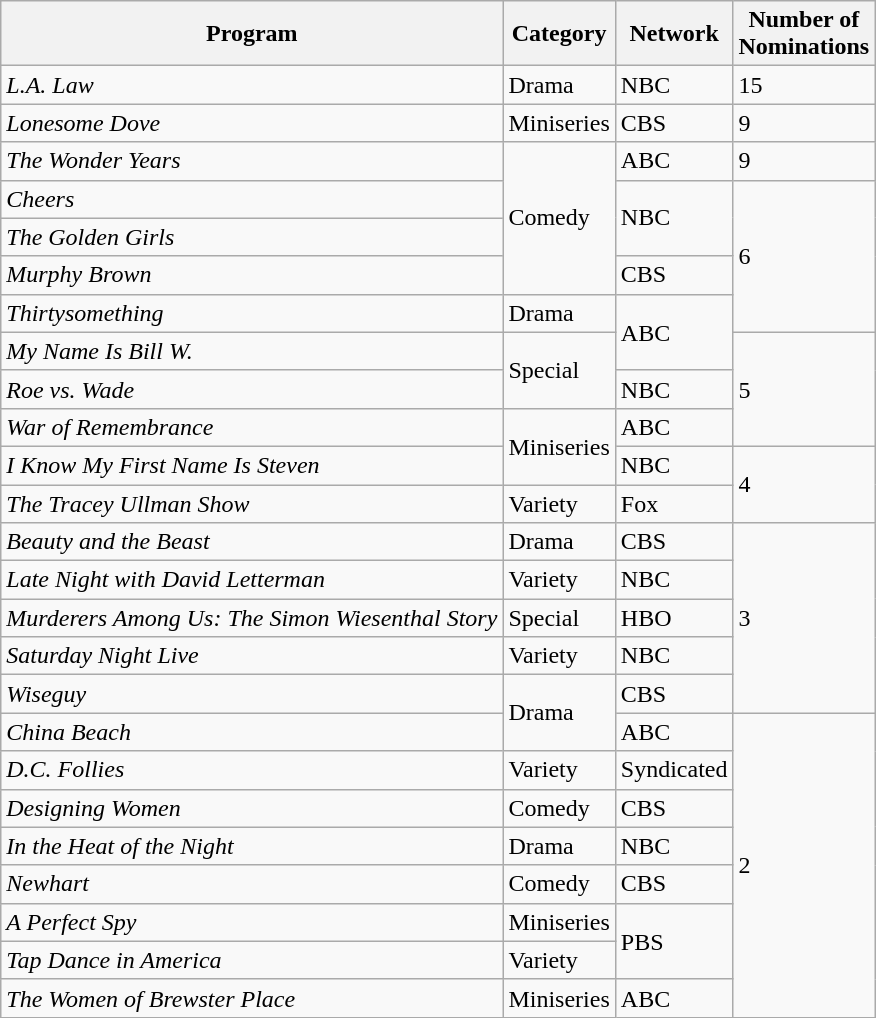<table class="wikitable">
<tr>
<th>Program</th>
<th>Category</th>
<th>Network</th>
<th>Number of<br>Nominations</th>
</tr>
<tr>
<td><em>L.A. Law</em></td>
<td>Drama</td>
<td>NBC</td>
<td>15</td>
</tr>
<tr>
<td><em>Lonesome Dove</em></td>
<td>Miniseries</td>
<td>CBS</td>
<td>9</td>
</tr>
<tr>
<td><em>The Wonder Years</em></td>
<td rowspan="4">Comedy</td>
<td>ABC</td>
<td>9</td>
</tr>
<tr>
<td><em>Cheers</em></td>
<td rowspan="2">NBC</td>
<td rowspan="4">6</td>
</tr>
<tr>
<td><em>The Golden Girls</em></td>
</tr>
<tr>
<td><em>Murphy Brown</em></td>
<td>CBS</td>
</tr>
<tr>
<td><em>Thirtysomething</em></td>
<td>Drama</td>
<td rowspan="2">ABC</td>
</tr>
<tr>
<td><em>My Name Is Bill W.</em></td>
<td rowspan="2">Special</td>
<td rowspan="3">5</td>
</tr>
<tr>
<td><em>Roe vs. Wade</em></td>
<td>NBC</td>
</tr>
<tr>
<td><em>War of Remembrance</em></td>
<td rowspan="2">Miniseries</td>
<td>ABC</td>
</tr>
<tr>
<td><em>I Know My First Name Is Steven</em></td>
<td>NBC</td>
<td rowspan="2">4</td>
</tr>
<tr>
<td><em>The Tracey Ullman Show</em></td>
<td>Variety</td>
<td>Fox</td>
</tr>
<tr>
<td><em>Beauty and the Beast</em></td>
<td>Drama</td>
<td>CBS</td>
<td rowspan="5">3</td>
</tr>
<tr>
<td><em>Late Night with David Letterman</em></td>
<td>Variety</td>
<td>NBC</td>
</tr>
<tr>
<td><em>Murderers Among Us: The Simon Wiesenthal Story</em></td>
<td>Special</td>
<td>HBO</td>
</tr>
<tr>
<td><em>Saturday Night Live</em></td>
<td>Variety</td>
<td>NBC</td>
</tr>
<tr>
<td><em>Wiseguy</em></td>
<td rowspan="2">Drama</td>
<td>CBS</td>
</tr>
<tr>
<td><em>China Beach</em></td>
<td>ABC</td>
<td rowspan="8">2</td>
</tr>
<tr>
<td><em>D.C. Follies</em></td>
<td>Variety</td>
<td>Syndicated</td>
</tr>
<tr>
<td><em>Designing Women</em></td>
<td>Comedy</td>
<td>CBS</td>
</tr>
<tr>
<td><em>In the Heat of the Night</em></td>
<td>Drama</td>
<td>NBC</td>
</tr>
<tr>
<td><em>Newhart</em></td>
<td>Comedy</td>
<td>CBS</td>
</tr>
<tr>
<td><em>A Perfect Spy</em></td>
<td>Miniseries</td>
<td rowspan="2">PBS</td>
</tr>
<tr>
<td><em>Tap Dance in America</em></td>
<td>Variety</td>
</tr>
<tr>
<td><em>The Women of Brewster Place</em></td>
<td>Miniseries</td>
<td>ABC</td>
</tr>
</table>
